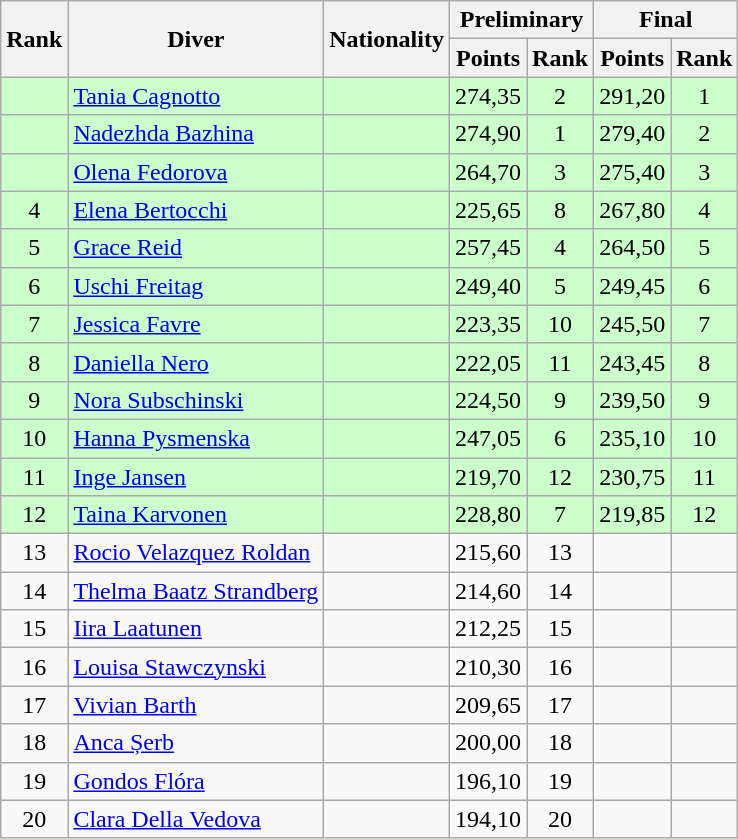<table class="wikitable" style="text-align:center">
<tr>
<th rowspan="2">Rank</th>
<th rowspan="2">Diver</th>
<th rowspan="2">Nationality</th>
<th colspan="2">Preliminary</th>
<th colspan="2">Final</th>
</tr>
<tr>
<th>Points</th>
<th>Rank</th>
<th>Points</th>
<th>Rank</th>
</tr>
<tr bgcolor=ccffcc>
<td></td>
<td align=left><a href='#'>Tania Cagnotto</a></td>
<td align=left></td>
<td>274,35</td>
<td>2</td>
<td>291,20</td>
<td>1</td>
</tr>
<tr bgcolor=ccffcc>
<td></td>
<td align=left><a href='#'>Nadezhda Bazhina</a></td>
<td align=left></td>
<td>274,90</td>
<td>1</td>
<td>279,40</td>
<td>2</td>
</tr>
<tr bgcolor=ccffcc>
<td></td>
<td align=left><a href='#'>Olena Fedorova</a></td>
<td align=left></td>
<td>264,70</td>
<td>3</td>
<td>275,40</td>
<td>3</td>
</tr>
<tr bgcolor=ccffcc>
<td>4</td>
<td align=left><a href='#'>Elena Bertocchi</a></td>
<td align=left></td>
<td>225,65</td>
<td>8</td>
<td>267,80</td>
<td>4</td>
</tr>
<tr bgcolor=ccffcc>
<td>5</td>
<td align=left><a href='#'>Grace Reid</a></td>
<td align=left></td>
<td>257,45</td>
<td>4</td>
<td>264,50</td>
<td>5</td>
</tr>
<tr bgcolor=ccffcc>
<td>6</td>
<td align=left><a href='#'>Uschi Freitag</a></td>
<td align=left></td>
<td>249,40</td>
<td>5</td>
<td>249,45</td>
<td>6</td>
</tr>
<tr bgcolor=ccffcc>
<td>7</td>
<td align=left><a href='#'>Jessica Favre</a></td>
<td align=left></td>
<td>223,35</td>
<td>10</td>
<td>245,50</td>
<td>7</td>
</tr>
<tr bgcolor=ccffcc>
<td>8</td>
<td align=left><a href='#'>Daniella Nero</a></td>
<td align=left></td>
<td>222,05</td>
<td>11</td>
<td>243,45</td>
<td>8</td>
</tr>
<tr bgcolor=ccffcc>
<td>9</td>
<td align=left><a href='#'>Nora Subschinski</a></td>
<td align=left></td>
<td>224,50</td>
<td>9</td>
<td>239,50</td>
<td>9</td>
</tr>
<tr bgcolor=ccffcc>
<td>10</td>
<td align=left><a href='#'>Hanna Pysmenska</a></td>
<td align=left></td>
<td>247,05</td>
<td>6</td>
<td>235,10</td>
<td>10</td>
</tr>
<tr bgcolor=ccffcc>
<td>11</td>
<td align=left><a href='#'>Inge Jansen</a></td>
<td align=left></td>
<td>219,70</td>
<td>12</td>
<td>230,75</td>
<td>11</td>
</tr>
<tr bgcolor=ccffcc>
<td>12</td>
<td align=left><a href='#'>Taina Karvonen</a></td>
<td align=left></td>
<td>228,80</td>
<td>7</td>
<td>219,85</td>
<td>12</td>
</tr>
<tr>
<td>13</td>
<td align=left><a href='#'>Rocio Velazquez Roldan</a></td>
<td align=left></td>
<td>215,60</td>
<td>13</td>
<td></td>
<td></td>
</tr>
<tr>
<td>14</td>
<td align=left><a href='#'>Thelma Baatz Strandberg</a></td>
<td align=left></td>
<td>214,60</td>
<td>14</td>
<td></td>
<td></td>
</tr>
<tr>
<td>15</td>
<td align=left><a href='#'>Iira Laatunen</a></td>
<td align=left></td>
<td>212,25</td>
<td>15</td>
<td></td>
<td></td>
</tr>
<tr>
<td>16</td>
<td align=left><a href='#'>Louisa Stawczynski</a></td>
<td align=left></td>
<td>210,30</td>
<td>16</td>
<td></td>
<td></td>
</tr>
<tr>
<td>17</td>
<td align=left><a href='#'>Vivian Barth</a></td>
<td align=left></td>
<td>209,65</td>
<td>17</td>
<td></td>
<td></td>
</tr>
<tr>
<td>18</td>
<td align=left><a href='#'>Anca Șerb</a></td>
<td align=left></td>
<td>200,00</td>
<td>18</td>
<td></td>
<td></td>
</tr>
<tr>
<td>19</td>
<td align=left><a href='#'>Gondos Flóra</a></td>
<td align=left></td>
<td>196,10</td>
<td>19</td>
<td></td>
<td></td>
</tr>
<tr>
<td>20</td>
<td align=left><a href='#'>Clara Della Vedova</a></td>
<td align=left></td>
<td>194,10</td>
<td>20</td>
<td></td>
<td></td>
</tr>
</table>
